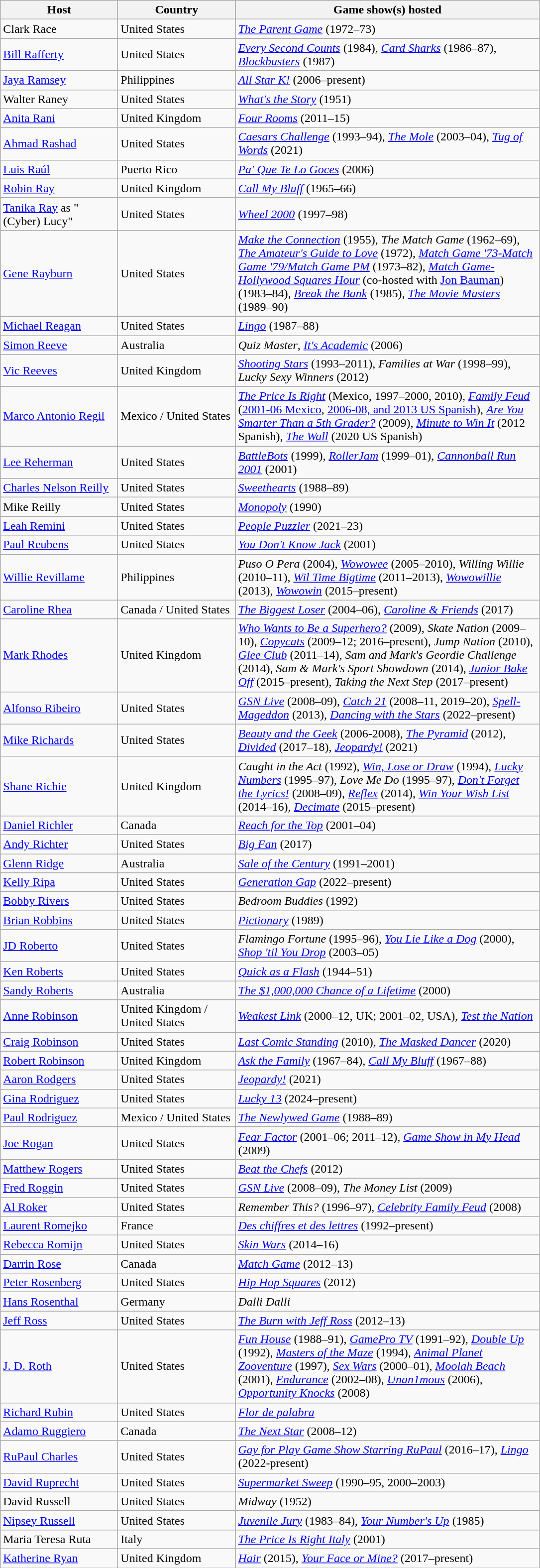<table class="wikitable sortable">
<tr ">
<th style="width:150px;">Host</th>
<th style="width:150px;">Country</th>
<th style="width:400px;">Game show(s) hosted</th>
</tr>
<tr>
<td>Clark Race</td>
<td>United States</td>
<td><em><a href='#'>The Parent Game</a></em> (1972–73)</td>
</tr>
<tr>
<td><a href='#'>Bill Rafferty</a></td>
<td>United States</td>
<td><em><a href='#'>Every Second Counts</a></em> (1984), <em><a href='#'>Card Sharks</a></em> (1986–87), <em><a href='#'>Blockbusters</a></em> (1987)</td>
</tr>
<tr>
<td><a href='#'>Jaya Ramsey</a></td>
<td>Philippines</td>
<td><em><a href='#'>All Star K!</a></em> (2006–present)</td>
</tr>
<tr>
<td>Walter Raney</td>
<td>United States</td>
<td><em><a href='#'>What's the Story</a></em> (1951)</td>
</tr>
<tr>
<td><a href='#'>Anita Rani</a></td>
<td>United Kingdom</td>
<td><em><a href='#'>Four Rooms</a></em> (2011–15)</td>
</tr>
<tr>
<td><a href='#'>Ahmad Rashad</a></td>
<td>United States</td>
<td><em><a href='#'>Caesars Challenge</a></em> (1993–94), <em><a href='#'>The Mole</a></em> (2003–04), <em><a href='#'>Tug of Words</a></em> (2021)</td>
</tr>
<tr>
<td><a href='#'>Luis Raúl</a></td>
<td>Puerto Rico</td>
<td><em><a href='#'>Pa' Que Te Lo Goces</a></em> (2006)</td>
</tr>
<tr>
<td><a href='#'>Robin Ray</a></td>
<td>United Kingdom</td>
<td><em><a href='#'>Call My Bluff</a></em> (1965–66)</td>
</tr>
<tr>
<td><a href='#'>Tanika Ray</a> as "(Cyber) Lucy"</td>
<td>United States</td>
<td><em><a href='#'>Wheel 2000</a></em> (1997–98)</td>
</tr>
<tr>
<td><a href='#'>Gene Rayburn</a></td>
<td>United States</td>
<td><em><a href='#'>Make the Connection</a></em> (1955), <em>The Match Game</em> (1962–69), <em><a href='#'>The Amateur's Guide to Love</a></em> (1972), <em><a href='#'>Match Game '73-Match Game '79/Match Game PM</a></em> (1973–82), <em><a href='#'>Match Game-Hollywood Squares Hour</a></em> (co-hosted with <a href='#'>Jon Bauman</a>) (1983–84), <em><a href='#'>Break the Bank</a></em> (1985), <em><a href='#'>The Movie Masters</a></em> (1989–90)</td>
</tr>
<tr>
<td><a href='#'>Michael Reagan</a></td>
<td>United States</td>
<td><em><a href='#'>Lingo</a></em> (1987–88)</td>
</tr>
<tr>
<td><a href='#'>Simon Reeve</a></td>
<td>Australia</td>
<td><em>Quiz Master</em>, <em><a href='#'>It's Academic</a></em> (2006)</td>
</tr>
<tr>
<td><a href='#'>Vic Reeves</a></td>
<td>United Kingdom</td>
<td><em><a href='#'>Shooting Stars</a></em> (1993–2011), <em>Families at War</em> (1998–99), <em>Lucky Sexy Winners</em> (2012)</td>
</tr>
<tr>
<td><a href='#'>Marco Antonio Regil</a></td>
<td>Mexico / United States</td>
<td><em><a href='#'>The Price Is Right</a></em> (Mexico, 1997–2000, 2010), <em><a href='#'>Family Feud</a></em> (<a href='#'>2001-06 Mexico</a>, <a href='#'>2006-08, and 2013 US Spanish</a>), <em><a href='#'>Are You Smarter Than a 5th Grader?</a></em> (2009), <em><a href='#'>Minute to Win It</a></em> (2012 Spanish), <em><a href='#'>The Wall</a></em> (2020 US Spanish)</td>
</tr>
<tr>
<td><a href='#'>Lee Reherman</a></td>
<td>United States</td>
<td><em><a href='#'>BattleBots</a></em> (1999), <em><a href='#'>RollerJam</a></em> (1999–01), <em><a href='#'>Cannonball Run 2001</a></em> (2001)</td>
</tr>
<tr>
<td><a href='#'>Charles Nelson Reilly</a></td>
<td>United States</td>
<td><em><a href='#'>Sweethearts</a></em> (1988–89)</td>
</tr>
<tr>
<td>Mike Reilly</td>
<td>United States</td>
<td><em><a href='#'>Monopoly</a></em> (1990)</td>
</tr>
<tr>
<td><a href='#'>Leah Remini</a></td>
<td>United States</td>
<td><em><a href='#'>People Puzzler</a></em> (2021–23)</td>
</tr>
<tr>
<td><a href='#'>Paul Reubens</a></td>
<td>United States</td>
<td><em><a href='#'>You Don't Know Jack</a></em> (2001)</td>
</tr>
<tr>
<td><a href='#'>Willie Revillame</a></td>
<td>Philippines</td>
<td><em>Puso O Pera</em> (2004), <em><a href='#'>Wowowee</a></em> (2005–2010), <em>Willing Willie</em> (2010–11), <em><a href='#'>Wil Time Bigtime</a></em> (2011–2013), <em><a href='#'>Wowowillie</a></em> (2013), <em><a href='#'>Wowowin</a></em> (2015–present)</td>
</tr>
<tr>
<td><a href='#'>Caroline Rhea</a></td>
<td>Canada / United States</td>
<td><em><a href='#'>The Biggest Loser</a></em> (2004–06), <em><a href='#'>Caroline & Friends</a></em> (2017)</td>
</tr>
<tr>
<td><a href='#'>Mark Rhodes</a></td>
<td>United Kingdom</td>
<td><em><a href='#'>Who Wants to Be a Superhero?</a></em> (2009), <em>Skate Nation</em> (2009–10), <em><a href='#'>Copycats</a></em> (2009–12; 2016–present), <em>Jump Nation</em> (2010), <em><a href='#'>Glee Club</a></em> (2011–14), <em>Sam and Mark's Geordie Challenge</em> (2014), <em>Sam & Mark's Sport Showdown</em> (2014), <em><a href='#'>Junior Bake Off</a></em> (2015–present), <em>Taking the Next Step</em> (2017–present)</td>
</tr>
<tr>
<td><a href='#'>Alfonso Ribeiro</a></td>
<td>United States</td>
<td><em><a href='#'>GSN Live</a></em> (2008–09), <em><a href='#'>Catch 21</a></em> (2008–11, 2019–20), <em><a href='#'>Spell-Mageddon</a></em> (2013), <em><a href='#'>Dancing with the Stars</a></em> (2022–present)</td>
</tr>
<tr>
<td><a href='#'>Mike Richards</a></td>
<td>United States</td>
<td><em><a href='#'>Beauty and the Geek</a></em> (2006-2008)<em>, <a href='#'>The Pyramid</a></em> (2012), <em><a href='#'>Divided</a></em> (2017–18), <em><a href='#'>Jeopardy!</a></em> (2021)</td>
</tr>
<tr>
<td><a href='#'>Shane Richie</a></td>
<td>United Kingdom</td>
<td><em>Caught in the Act</em> (1992), <em><a href='#'>Win, Lose or Draw</a></em> (1994), <em><a href='#'>Lucky Numbers</a></em> (1995–97), <em>Love Me Do</em> (1995–97), <em><a href='#'>Don't Forget the Lyrics!</a></em> (2008–09), <em><a href='#'>Reflex</a></em> (2014), <em><a href='#'>Win Your Wish List</a></em> (2014–16), <em><a href='#'>Decimate</a></em> (2015–present)</td>
</tr>
<tr>
<td><a href='#'>Daniel Richler</a></td>
<td>Canada</td>
<td><em><a href='#'>Reach for the Top</a></em> (2001–04)</td>
</tr>
<tr>
<td><a href='#'>Andy Richter</a></td>
<td>United States</td>
<td><em><a href='#'>Big Fan</a></em> (2017)</td>
</tr>
<tr>
<td><a href='#'>Glenn Ridge</a></td>
<td>Australia</td>
<td><em><a href='#'>Sale of the Century</a></em> (1991–2001)</td>
</tr>
<tr>
<td><a href='#'>Kelly Ripa</a></td>
<td>United States</td>
<td><em><a href='#'>Generation Gap</a></em> (2022–present)</td>
</tr>
<tr>
<td><a href='#'>Bobby Rivers</a></td>
<td>United States</td>
<td><em>Bedroom Buddies</em> (1992)</td>
</tr>
<tr>
<td><a href='#'>Brian Robbins</a></td>
<td>United States</td>
<td><em><a href='#'>Pictionary</a></em> (1989)</td>
</tr>
<tr>
<td><a href='#'>JD Roberto</a></td>
<td>United States</td>
<td><em>Flamingo Fortune</em> (1995–96), <em><a href='#'>You Lie Like a Dog</a></em> (2000), <em><a href='#'>Shop 'til You Drop</a></em> (2003–05)</td>
</tr>
<tr>
<td><a href='#'>Ken Roberts</a></td>
<td>United States</td>
<td><em><a href='#'>Quick as a Flash</a></em> (1944–51)</td>
</tr>
<tr>
<td><a href='#'>Sandy Roberts</a></td>
<td>Australia</td>
<td><em><a href='#'>The $1,000,000 Chance of a Lifetime</a></em> (2000)</td>
</tr>
<tr>
<td><a href='#'>Anne Robinson</a></td>
<td>United Kingdom / United States</td>
<td><em><a href='#'>Weakest Link</a></em> (2000–12, UK; 2001–02, USA), <em><a href='#'>Test the Nation</a></em></td>
</tr>
<tr>
<td><a href='#'>Craig Robinson</a></td>
<td>United States</td>
<td><em><a href='#'>Last Comic Standing</a></em> (2010), <em><a href='#'>The Masked Dancer</a></em> (2020)</td>
</tr>
<tr>
<td><a href='#'>Robert Robinson</a></td>
<td>United Kingdom</td>
<td><em><a href='#'>Ask the Family</a></em> (1967–84), <em><a href='#'>Call My Bluff</a></em> (1967–88)</td>
</tr>
<tr>
<td><a href='#'>Aaron Rodgers</a></td>
<td>United States</td>
<td><em><a href='#'>Jeopardy!</a></em> (2021)</td>
</tr>
<tr>
<td><a href='#'>Gina Rodriguez</a></td>
<td>United States</td>
<td><em><a href='#'>Lucky 13</a></em> (2024–present)</td>
</tr>
<tr>
<td><a href='#'>Paul Rodriguez</a></td>
<td>Mexico / United States</td>
<td><em><a href='#'>The Newlywed Game</a></em> (1988–89)</td>
</tr>
<tr>
<td><a href='#'>Joe Rogan</a></td>
<td>United States</td>
<td><em><a href='#'>Fear Factor</a></em> (2001–06; 2011–12), <em><a href='#'>Game Show in My Head</a></em> (2009)</td>
</tr>
<tr>
<td><a href='#'>Matthew Rogers</a></td>
<td>United States</td>
<td><em><a href='#'>Beat the Chefs</a></em> (2012)</td>
</tr>
<tr>
<td><a href='#'>Fred Roggin</a></td>
<td>United States</td>
<td><em><a href='#'>GSN Live</a></em> (2008–09), <em>The Money List</em> (2009)</td>
</tr>
<tr>
<td><a href='#'>Al Roker</a></td>
<td>United States</td>
<td><em>Remember This?</em> (1996–97), <em><a href='#'>Celebrity Family Feud</a></em> (2008)</td>
</tr>
<tr>
<td><a href='#'>Laurent Romejko</a></td>
<td>France</td>
<td><em><a href='#'>Des chiffres et des lettres</a></em> (1992–present)</td>
</tr>
<tr>
<td><a href='#'>Rebecca Romijn</a></td>
<td>United States</td>
<td><em><a href='#'>Skin Wars</a></em> (2014–16)</td>
</tr>
<tr>
<td><a href='#'>Darrin Rose</a></td>
<td>Canada</td>
<td><em><a href='#'>Match Game</a></em> (2012–13)</td>
</tr>
<tr>
<td><a href='#'>Peter Rosenberg</a></td>
<td>United States</td>
<td><em><a href='#'>Hip Hop Squares</a></em> (2012)</td>
</tr>
<tr>
<td><a href='#'>Hans Rosenthal</a></td>
<td>Germany</td>
<td><em>Dalli Dalli</em></td>
</tr>
<tr>
<td><a href='#'>Jeff Ross</a></td>
<td>United States</td>
<td><em><a href='#'>The Burn with Jeff Ross</a></em> (2012–13)</td>
</tr>
<tr>
<td><a href='#'>J. D. Roth</a></td>
<td>United States</td>
<td><em><a href='#'>Fun House</a></em> (1988–91), <em><a href='#'>GamePro TV</a></em> (1991–92), <em><a href='#'>Double Up</a></em> (1992), <em><a href='#'>Masters of the Maze</a></em> (1994), <em><a href='#'>Animal Planet Zooventure</a></em> (1997), <em><a href='#'>Sex Wars</a></em> (2000–01), <em><a href='#'>Moolah Beach</a></em> (2001), <em><a href='#'>Endurance</a></em> (2002–08), <em><a href='#'>Unan1mous</a></em> (2006), <em><a href='#'>Opportunity Knocks</a></em> (2008)</td>
</tr>
<tr>
<td><a href='#'>Richard Rubin</a></td>
<td>United States</td>
<td><em><a href='#'>Flor de palabra</a></em></td>
</tr>
<tr>
<td><a href='#'>Adamo Ruggiero</a></td>
<td>Canada</td>
<td><em><a href='#'>The Next Star</a></em> (2008–12)</td>
</tr>
<tr>
<td><a href='#'>RuPaul Charles</a></td>
<td>United States</td>
<td><em><a href='#'>Gay for Play Game Show Starring RuPaul</a></em> (2016–17), <em><a href='#'>Lingo</a></em> (2022-present)</td>
</tr>
<tr>
<td><a href='#'>David Ruprecht</a></td>
<td>United States</td>
<td><em><a href='#'>Supermarket Sweep</a></em> (1990–95, 2000–2003)</td>
</tr>
<tr>
<td>David Russell</td>
<td>United States</td>
<td><em>Midway</em> (1952)</td>
</tr>
<tr>
<td><a href='#'>Nipsey Russell</a></td>
<td>United States</td>
<td><em><a href='#'>Juvenile Jury</a></em> (1983–84), <em><a href='#'>Your Number's Up</a></em> (1985)</td>
</tr>
<tr>
<td>Maria Teresa Ruta</td>
<td>Italy</td>
<td><em><a href='#'>The Price Is Right Italy</a></em> (2001)</td>
</tr>
<tr>
<td><a href='#'>Katherine Ryan</a></td>
<td>United Kingdom</td>
<td><em><a href='#'>Hair</a></em> (2015), <em><a href='#'>Your Face or Mine?</a></em> (2017–present)</td>
</tr>
</table>
